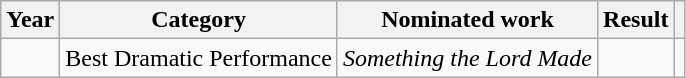<table class="wikitable">
<tr>
<th>Year</th>
<th>Category</th>
<th>Nominated work</th>
<th>Result</th>
<th scope="col" class="unsortable"></th>
</tr>
<tr>
<td></td>
<td>Best Dramatic Performance</td>
<td><em>Something the Lord Made</em></td>
<td></td>
<td style="text-align: center;"></td>
</tr>
</table>
